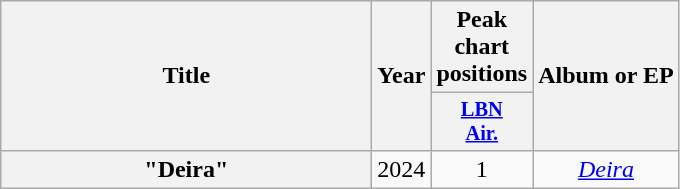<table class="wikitable plainrowheaders" style="text-align:center;">
<tr>
<th rowspan="2" scope="col" style="width:15em;">Title</th>
<th rowspan="2" scope="col" style="width:1em;">Year</th>
<th>Peak chart positions</th>
<th rowspan="2" scope="col">Album or EP</th>
</tr>
<tr>
<th scope="col" style="width:3em;font-size:85%;"><a href='#'>LBN<br>Air.</a><br></th>
</tr>
<tr>
<th scope="row">"Deira"<br></th>
<td>2024</td>
<td>1</td>
<td><em><a href='#'>Deira</a></em></td>
</tr>
</table>
